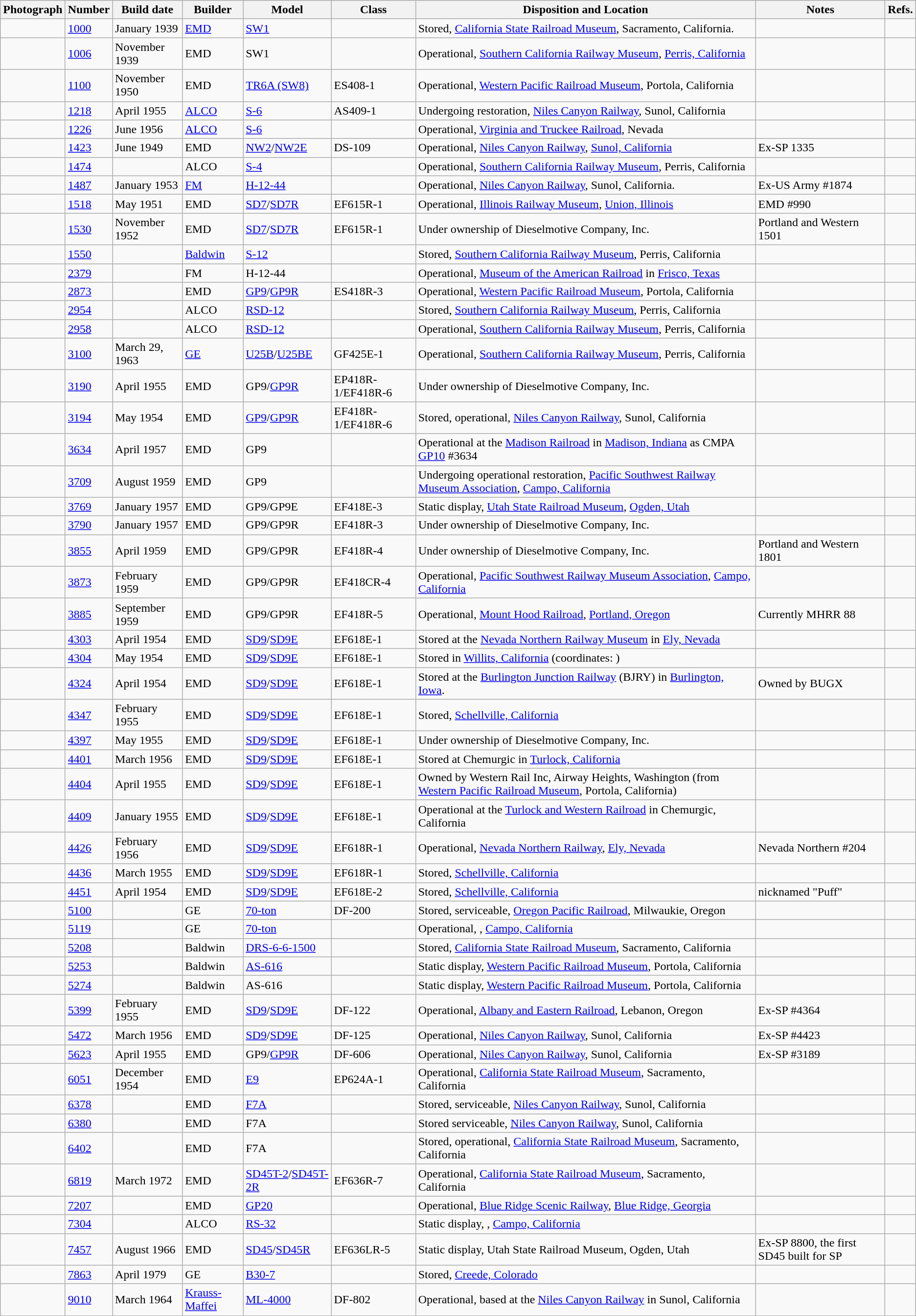<table class="wikitable">
<tr>
<th>Photograph</th>
<th>Number</th>
<th>Build date</th>
<th>Builder</th>
<th>Model</th>
<th>Class</th>
<th>Disposition and Location</th>
<th>Notes</th>
<th>Refs.</th>
</tr>
<tr>
<td></td>
<td><a href='#'>1000</a></td>
<td>January 1939</td>
<td><a href='#'>EMD</a></td>
<td><a href='#'>SW1</a></td>
<td></td>
<td>Stored, <a href='#'>California State Railroad Museum</a>, Sacramento, California.</td>
<td></td>
<td></td>
</tr>
<tr>
<td></td>
<td><a href='#'>1006</a></td>
<td>November 1939</td>
<td>EMD</td>
<td>SW1</td>
<td></td>
<td>Operational, <a href='#'>Southern California Railway Museum</a>, <a href='#'>Perris, California</a></td>
<td></td>
<td></td>
</tr>
<tr>
<td></td>
<td><a href='#'>1100</a></td>
<td>November 1950</td>
<td>EMD</td>
<td><a href='#'>TR6A (SW8)</a></td>
<td>ES408-1</td>
<td>Operational, <a href='#'>Western Pacific Railroad Museum</a>, Portola, California</td>
<td></td>
<td></td>
</tr>
<tr>
<td></td>
<td><a href='#'>1218</a></td>
<td>April 1955</td>
<td><a href='#'>ALCO</a></td>
<td><a href='#'>S-6</a></td>
<td>AS409-1</td>
<td>Undergoing restoration, <a href='#'>Niles Canyon Railway</a>, Sunol, California</td>
<td></td>
<td></td>
</tr>
<tr>
<td></td>
<td><a href='#'>1226</a></td>
<td>June 1956</td>
<td><a href='#'>ALCO</a></td>
<td><a href='#'>S-6</a></td>
<td></td>
<td>Operational, <a href='#'>Virginia and Truckee Railroad</a>, Nevada</td>
<td></td>
<td></td>
</tr>
<tr>
<td></td>
<td><a href='#'>1423</a></td>
<td>June 1949</td>
<td>EMD</td>
<td><a href='#'>NW2</a>/<a href='#'>NW2E</a></td>
<td>DS-109</td>
<td>Operational, <a href='#'>Niles Canyon Railway</a>, <a href='#'>Sunol, California</a></td>
<td>Ex-SP 1335</td>
<td></td>
</tr>
<tr>
<td></td>
<td><a href='#'>1474</a></td>
<td></td>
<td>ALCO</td>
<td><a href='#'>S-4</a></td>
<td></td>
<td>Operational, <a href='#'>Southern California Railway Museum</a>, Perris, California</td>
<td></td>
<td></td>
</tr>
<tr>
<td></td>
<td><a href='#'>1487</a></td>
<td>January 1953</td>
<td><a href='#'>FM</a></td>
<td><a href='#'>H-12-44</a></td>
<td></td>
<td>Operational, <a href='#'>Niles Canyon Railway</a>, Sunol, California.</td>
<td>Ex-US Army #1874</td>
<td></td>
</tr>
<tr>
<td></td>
<td><a href='#'>1518</a></td>
<td>May 1951</td>
<td>EMD</td>
<td><a href='#'>SD7</a>/<a href='#'>SD7R</a></td>
<td>EF615R-1</td>
<td>Operational, <a href='#'>Illinois Railway Museum</a>, <a href='#'>Union, Illinois</a></td>
<td>EMD #990</td>
<td></td>
</tr>
<tr>
<td></td>
<td><a href='#'>1530</a></td>
<td>November 1952</td>
<td>EMD</td>
<td><a href='#'>SD7</a>/<a href='#'>SD7R</a></td>
<td>EF615R-1</td>
<td>Under ownership of Dieselmotive Company, Inc.</td>
<td>Portland and Western 1501</td>
<td></td>
</tr>
<tr>
<td></td>
<td><a href='#'>1550</a></td>
<td></td>
<td><a href='#'>Baldwin</a></td>
<td><a href='#'>S-12</a></td>
<td></td>
<td>Stored, <a href='#'>Southern California Railway Museum</a>, Perris, California</td>
<td></td>
<td></td>
</tr>
<tr>
<td></td>
<td><a href='#'>2379</a></td>
<td></td>
<td>FM</td>
<td>H-12-44</td>
<td></td>
<td>Operational, <a href='#'>Museum of the American Railroad</a> in <a href='#'>Frisco, Texas</a></td>
<td></td>
<td></td>
</tr>
<tr>
<td></td>
<td><a href='#'>2873</a></td>
<td></td>
<td>EMD</td>
<td><a href='#'>GP9</a>/<a href='#'>GP9R</a></td>
<td>ES418R-3</td>
<td>Operational, <a href='#'>Western Pacific Railroad Museum</a>, Portola, California</td>
<td></td>
<td></td>
</tr>
<tr>
<td></td>
<td><a href='#'>2954</a></td>
<td></td>
<td>ALCO</td>
<td><a href='#'>RSD-12</a></td>
<td></td>
<td>Stored, <a href='#'>Southern California Railway Museum</a>, Perris, California</td>
<td></td>
<td></td>
</tr>
<tr>
<td></td>
<td><a href='#'>2958</a></td>
<td></td>
<td>ALCO</td>
<td><a href='#'>RSD-12</a></td>
<td></td>
<td>Operational, <a href='#'>Southern California Railway Museum</a>, Perris, California</td>
<td></td>
<td></td>
</tr>
<tr>
<td></td>
<td><a href='#'>3100</a></td>
<td>March 29, 1963</td>
<td><a href='#'>GE</a></td>
<td><a href='#'>U25B</a>/<a href='#'>U25BE</a></td>
<td>GF425E-1</td>
<td>Operational, <a href='#'>Southern California Railway Museum</a>, Perris, California</td>
<td></td>
<td></td>
</tr>
<tr>
<td></td>
<td><a href='#'>3190</a></td>
<td>April 1955</td>
<td>EMD</td>
<td>GP9/<a href='#'>GP9R</a></td>
<td>EP418R-1/EF418R-6</td>
<td>Under ownership of Dieselmotive Company, Inc.</td>
<td></td>
<td></td>
</tr>
<tr>
<td></td>
<td><a href='#'>3194</a></td>
<td>May 1954</td>
<td>EMD</td>
<td><a href='#'>GP9</a>/<a href='#'>GP9R</a></td>
<td>EF418R-1/EF418R-6</td>
<td>Stored, operational, <a href='#'>Niles Canyon Railway</a>, Sunol, California</td>
<td></td>
<td></td>
</tr>
<tr>
<td></td>
<td><a href='#'>3634</a></td>
<td>April 1957</td>
<td>EMD</td>
<td>GP9</td>
<td></td>
<td>Operational at the <a href='#'>Madison Railroad</a> in <a href='#'>Madison, Indiana</a> as CMPA <a href='#'>GP10</a> #3634</td>
<td></td>
<td></td>
</tr>
<tr>
<td></td>
<td><a href='#'>3709</a></td>
<td>August 1959</td>
<td>EMD</td>
<td>GP9</td>
<td></td>
<td>Undergoing operational restoration, <a href='#'>Pacific Southwest Railway Museum Association</a>, <a href='#'>Campo, California</a></td>
<td></td>
<td></td>
</tr>
<tr>
<td></td>
<td><a href='#'>3769</a></td>
<td>January 1957</td>
<td>EMD</td>
<td>GP9/GP9E</td>
<td>EF418E-3</td>
<td>Static display, <a href='#'>Utah State Railroad Museum</a>, <a href='#'>Ogden, Utah</a></td>
<td></td>
<td></td>
</tr>
<tr>
<td></td>
<td><a href='#'>3790</a></td>
<td>January 1957</td>
<td>EMD</td>
<td>GP9/GP9R</td>
<td>EF418R-3</td>
<td>Under ownership of Dieselmotive Company, Inc.</td>
<td></td>
<td></td>
</tr>
<tr>
<td></td>
<td><a href='#'>3855</a></td>
<td>April 1959</td>
<td>EMD</td>
<td>GP9/GP9R</td>
<td>EF418R-4</td>
<td>Under ownership of Dieselmotive Company, Inc.</td>
<td>Portland and Western 1801</td>
<td></td>
</tr>
<tr>
<td></td>
<td><a href='#'>3873</a></td>
<td>February 1959</td>
<td>EMD</td>
<td>GP9/GP9R</td>
<td>EF418CR-4</td>
<td>Operational, <a href='#'>Pacific Southwest Railway Museum Association</a>, <a href='#'>Campo, California</a></td>
<td></td>
<td></td>
</tr>
<tr>
<td></td>
<td><a href='#'>3885</a></td>
<td>September 1959</td>
<td>EMD</td>
<td>GP9/GP9R</td>
<td>EF418R-5</td>
<td>Operational, <a href='#'>Mount Hood Railroad</a>, <a href='#'>Portland, Oregon</a></td>
<td>Currently MHRR 88</td>
<td></td>
</tr>
<tr>
<td></td>
<td><a href='#'>4303</a></td>
<td>April 1954</td>
<td>EMD</td>
<td><a href='#'>SD9</a>/<a href='#'>SD9E</a></td>
<td>EF618E-1</td>
<td>Stored at the <a href='#'>Nevada Northern Railway Museum</a> in <a href='#'>Ely, Nevada</a></td>
<td></td>
<td></td>
</tr>
<tr>
<td></td>
<td><a href='#'>4304</a></td>
<td>May 1954</td>
<td>EMD</td>
<td><a href='#'>SD9</a>/<a href='#'>SD9E</a></td>
<td>EF618E-1</td>
<td>Stored in <a href='#'>Willits, California</a> (coordinates: )</td>
<td></td>
<td></td>
</tr>
<tr>
<td></td>
<td><a href='#'>4324</a></td>
<td>April 1954</td>
<td>EMD</td>
<td><a href='#'>SD9</a>/<a href='#'>SD9E</a></td>
<td>EF618E-1</td>
<td>Stored at the <a href='#'>Burlington Junction Railway</a> (BJRY) in <a href='#'>Burlington, Iowa</a>.</td>
<td>Owned by BUGX</td>
<td></td>
</tr>
<tr>
<td></td>
<td><a href='#'>4347</a></td>
<td>February 1955</td>
<td>EMD</td>
<td><a href='#'>SD9</a>/<a href='#'>SD9E</a></td>
<td>EF618E-1</td>
<td>Stored, <a href='#'>Schellville, California</a></td>
<td></td>
<td></td>
</tr>
<tr>
<td></td>
<td><a href='#'>4397</a></td>
<td>May 1955</td>
<td>EMD</td>
<td><a href='#'>SD9</a>/<a href='#'>SD9E</a></td>
<td>EF618E-1</td>
<td>Under ownership of Dieselmotive Company, Inc.</td>
<td></td>
<td></td>
</tr>
<tr>
<td></td>
<td><a href='#'>4401</a></td>
<td>March 1956</td>
<td>EMD</td>
<td><a href='#'>SD9</a>/<a href='#'>SD9E</a></td>
<td>EF618E-1</td>
<td>Stored at Chemurgic in <a href='#'>Turlock, California</a></td>
<td></td>
<td></td>
</tr>
<tr>
<td></td>
<td><a href='#'>4404</a></td>
<td>April 1955</td>
<td>EMD</td>
<td><a href='#'>SD9</a>/<a href='#'>SD9E</a></td>
<td>EF618E-1</td>
<td>Owned by Western Rail Inc, Airway Heights, Washington (from <a href='#'>Western Pacific Railroad Museum</a>, Portola, California)</td>
<td></td>
<td></td>
</tr>
<tr>
<td></td>
<td><a href='#'>4409</a></td>
<td>January 1955</td>
<td>EMD</td>
<td><a href='#'>SD9</a>/<a href='#'>SD9E</a></td>
<td>EF618E-1</td>
<td>Operational at the <a href='#'>Turlock and Western Railroad</a> in Chemurgic, California</td>
<td></td>
<td></td>
</tr>
<tr>
<td></td>
<td><a href='#'>4426</a></td>
<td>February 1956</td>
<td>EMD</td>
<td><a href='#'>SD9</a>/<a href='#'>SD9E</a></td>
<td>EF618R-1</td>
<td>Operational, <a href='#'>Nevada Northern Railway</a>, <a href='#'>Ely, Nevada</a></td>
<td>Nevada Northern #204</td>
<td></td>
</tr>
<tr>
<td></td>
<td><a href='#'>4436</a></td>
<td>March 1955</td>
<td>EMD</td>
<td><a href='#'>SD9</a>/<a href='#'>SD9E</a></td>
<td>EF618R-1</td>
<td>Stored, <a href='#'>Schellville, California</a></td>
<td></td>
<td></td>
</tr>
<tr>
<td></td>
<td><a href='#'>4451</a></td>
<td>April 1954</td>
<td>EMD</td>
<td><a href='#'>SD9</a>/<a href='#'>SD9E</a></td>
<td>EF618E-2</td>
<td>Stored, <a href='#'>Schellville, California</a></td>
<td>nicknamed "Puff"</td>
<td></td>
</tr>
<tr>
<td></td>
<td><a href='#'>5100</a></td>
<td></td>
<td>GE</td>
<td><a href='#'>70-ton</a></td>
<td>DF-200</td>
<td>Stored, serviceable, <a href='#'>Oregon Pacific Railroad</a>, Milwaukie, Oregon</td>
<td></td>
<td></td>
</tr>
<tr>
<td></td>
<td><a href='#'>5119</a></td>
<td></td>
<td>GE</td>
<td><a href='#'>70-ton</a></td>
<td></td>
<td>Operational, , <a href='#'>Campo, California</a></td>
<td></td>
<td></td>
</tr>
<tr>
<td></td>
<td><a href='#'>5208</a></td>
<td></td>
<td>Baldwin</td>
<td><a href='#'>DRS-6-6-1500</a></td>
<td></td>
<td>Stored, <a href='#'>California State Railroad Museum</a>, Sacramento, California</td>
<td></td>
<td></td>
</tr>
<tr>
<td></td>
<td><a href='#'>5253</a></td>
<td></td>
<td>Baldwin</td>
<td><a href='#'>AS-616</a></td>
<td></td>
<td>Static display, <a href='#'>Western Pacific Railroad Museum</a>, Portola, California</td>
<td></td>
<td></td>
</tr>
<tr>
<td></td>
<td><a href='#'>5274</a></td>
<td></td>
<td>Baldwin</td>
<td>AS-616</td>
<td></td>
<td>Static display, <a href='#'>Western Pacific Railroad Museum</a>, Portola, California</td>
<td></td>
<td></td>
</tr>
<tr>
<td></td>
<td><a href='#'>5399</a></td>
<td>February 1955</td>
<td>EMD</td>
<td><a href='#'>SD9</a>/<a href='#'>SD9E</a></td>
<td>DF-122</td>
<td>Operational, <a href='#'>Albany and Eastern Railroad</a>, Lebanon, Oregon</td>
<td>Ex-SP #4364</td>
<td></td>
</tr>
<tr>
<td></td>
<td><a href='#'>5472</a></td>
<td>March 1956</td>
<td>EMD</td>
<td><a href='#'>SD9</a>/<a href='#'>SD9E</a></td>
<td>DF-125</td>
<td>Operational, <a href='#'>Niles Canyon Railway</a>, Sunol, California</td>
<td>Ex-SP #4423</td>
<td></td>
</tr>
<tr>
<td></td>
<td><a href='#'>5623</a></td>
<td>April 1955</td>
<td>EMD</td>
<td>GP9/<a href='#'>GP9R</a></td>
<td>DF-606</td>
<td>Operational, <a href='#'>Niles Canyon Railway</a>, Sunol, California</td>
<td>Ex-SP #3189</td>
<td></td>
</tr>
<tr>
<td></td>
<td><a href='#'>6051</a></td>
<td>December 1954</td>
<td>EMD</td>
<td><a href='#'>E9</a></td>
<td>EP624A-1</td>
<td>Operational, <a href='#'>California State Railroad Museum</a>, Sacramento, California</td>
<td></td>
<td></td>
</tr>
<tr>
<td></td>
<td><a href='#'>6378</a></td>
<td></td>
<td>EMD</td>
<td EMD F7><a href='#'>F7A</a></td>
<td></td>
<td>Stored, serviceable, <a href='#'>Niles Canyon Railway</a>, Sunol, California</td>
<td></td>
<td></td>
</tr>
<tr>
<td></td>
<td><a href='#'>6380</a></td>
<td></td>
<td>EMD</td>
<td>F7A</td>
<td></td>
<td>Stored serviceable, <a href='#'>Niles Canyon Railway</a>, Sunol, California</td>
<td></td>
<td></td>
</tr>
<tr>
<td></td>
<td><a href='#'>6402</a></td>
<td></td>
<td>EMD</td>
<td>F7A</td>
<td></td>
<td>Stored, operational, <a href='#'>California State Railroad Museum</a>, Sacramento, California</td>
<td></td>
<td></td>
</tr>
<tr>
<td></td>
<td><a href='#'>6819</a></td>
<td>March 1972</td>
<td>EMD</td>
<td><a href='#'>SD45T-2</a>/<a href='#'>SD45T-2R</a></td>
<td>EF636R-7</td>
<td>Operational, <a href='#'>California State Railroad Museum</a>, Sacramento, California</td>
<td></td>
<td></td>
</tr>
<tr>
<td></td>
<td><a href='#'>7207</a></td>
<td></td>
<td>EMD</td>
<td><a href='#'>GP20</a></td>
<td></td>
<td>Operational, <a href='#'>Blue Ridge Scenic Railway</a>, <a href='#'>Blue Ridge, Georgia</a></td>
<td></td>
<td></td>
</tr>
<tr>
<td></td>
<td><a href='#'>7304</a></td>
<td></td>
<td>ALCO</td>
<td><a href='#'>RS-32</a></td>
<td></td>
<td>Static display, , <a href='#'>Campo, California</a></td>
<td></td>
<td></td>
</tr>
<tr>
<td></td>
<td><a href='#'>7457</a></td>
<td>August 1966</td>
<td>EMD</td>
<td><a href='#'>SD45</a>/<a href='#'>SD45R</a></td>
<td>EF636LR-5</td>
<td>Static display, Utah State Railroad Museum, Ogden, Utah</td>
<td>Ex-SP 8800, the first SD45 built for SP</td>
<td></td>
</tr>
<tr>
<td></td>
<td><a href='#'>7863</a></td>
<td>April 1979</td>
<td>GE</td>
<td><a href='#'>B30-7</a></td>
<td></td>
<td>Stored, <a href='#'>Creede, Colorado</a></td>
<td></td>
<td></td>
</tr>
<tr>
<td></td>
<td><a href='#'>9010</a></td>
<td>March 1964</td>
<td><a href='#'>Krauss-Maffei</a></td>
<td><a href='#'>ML-4000</a></td>
<td>DF-802</td>
<td>Operational, based at the <a href='#'>Niles Canyon Railway</a> in Sunol, California</td>
<td></td>
<td></td>
</tr>
</table>
